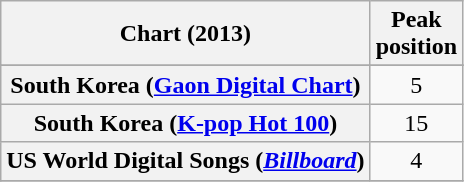<table class="wikitable sortable plainrowheaders" style="text-align:center;">
<tr>
<th>Chart (2013)</th>
<th>Peak<br>position</th>
</tr>
<tr>
</tr>
<tr>
<th scope="row">South Korea (<a href='#'>Gaon Digital Chart</a>)</th>
<td align="center">5</td>
</tr>
<tr>
<th scope="row">South Korea (<a href='#'>K-pop Hot 100</a>)</th>
<td align="center">15</td>
</tr>
<tr>
<th scope="row">US World Digital Songs (<em><a href='#'>Billboard</a></em>)</th>
<td align="center">4</td>
</tr>
<tr>
</tr>
</table>
